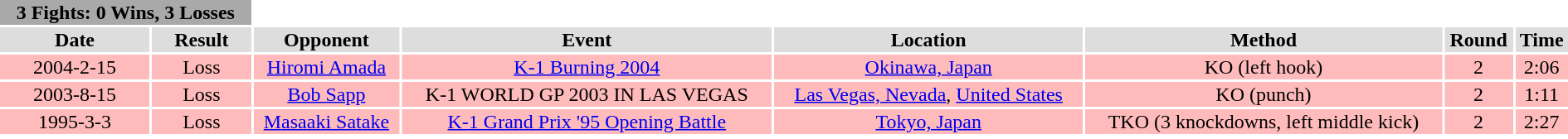<table class="toccolours" width=100% style="clear:both; margin:1.5em auto; text-align:center;">
<tr>
<th colspan=2 style="background:#A9A9A9"><span>3 Fights: 0 Wins, 3 Losses</span></th>
</tr>
<tr bgcolor="#dddddd">
<th>Date</th>
<th>Result</th>
<th>Opponent</th>
<th>Event</th>
<th>Location</th>
<th>Method</th>
<th>Round</th>
<th>Time</th>
</tr>
<tr bgcolor="#FFBBBB">
<td>2004-2-15</td>
<td>Loss</td>
<td> <a href='#'>Hiromi Amada</a></td>
<td><a href='#'>K-1 Burning 2004</a></td>
<td><a href='#'>Okinawa, Japan</a></td>
<td>KO (left hook)</td>
<td>2</td>
<td>2:06</td>
</tr>
<tr bgcolor="#FFBBBB">
<td>2003-8-15</td>
<td>Loss</td>
<td> <a href='#'>Bob Sapp</a></td>
<td>K-1 WORLD GP 2003 IN LAS VEGAS</td>
<td><a href='#'>Las Vegas, Nevada</a>, <a href='#'>United States</a></td>
<td>KO (punch)</td>
<td>2</td>
<td>1:11</td>
</tr>
<tr bgcolor="#FFBBBB">
<td>1995-3-3</td>
<td>Loss</td>
<td> <a href='#'>Masaaki Satake</a></td>
<td><a href='#'>K-1 Grand Prix '95 Opening Battle</a></td>
<td><a href='#'>Tokyo, Japan</a></td>
<td>TKO (3 knockdowns, left middle kick)</td>
<td>2</td>
<td>2:27</td>
</tr>
<tr>
<th style=background:white colspan=9></th>
</tr>
<tr>
</tr>
</table>
